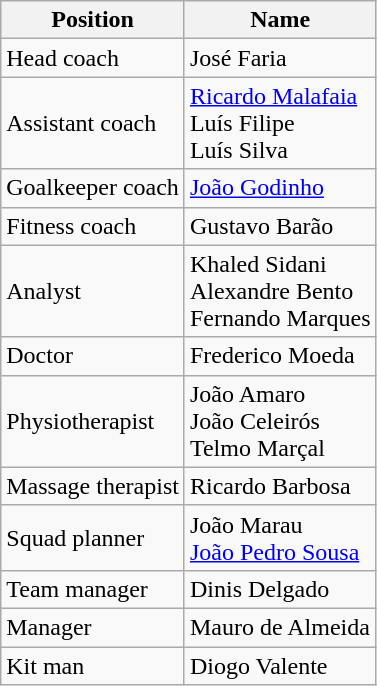<table class="wikitable">
<tr>
<th>Position</th>
<th>Name</th>
</tr>
<tr>
<td>Head coach</td>
<td> José Faria</td>
</tr>
<tr>
<td>Assistant coach</td>
<td> <a href='#'>Ricardo Malafaia</a> <br>  Luís Filipe <br>  Luís Silva</td>
</tr>
<tr>
<td>Goalkeeper coach</td>
<td> <a href='#'>João Godinho</a></td>
</tr>
<tr>
<td>Fitness coach</td>
<td> Gustavo Barão</td>
</tr>
<tr>
<td>Analyst</td>
<td> Khaled Sidani <br>  Alexandre Bento <br>  Fernando Marques</td>
</tr>
<tr>
<td>Doctor</td>
<td> Frederico Moeda</td>
</tr>
<tr>
<td>Physiotherapist</td>
<td> João Amaro <br>  João Celeirós <br>  Telmo Marçal</td>
</tr>
<tr>
<td>Massage therapist</td>
<td> Ricardo Barbosa</td>
</tr>
<tr>
<td>Squad planner</td>
<td> João Marau <br>  <a href='#'>João Pedro Sousa</a></td>
</tr>
<tr>
<td>Team manager</td>
<td> Dinis Delgado</td>
</tr>
<tr>
<td>Manager</td>
<td> Mauro de Almeida</td>
</tr>
<tr>
<td>Kit man</td>
<td> Diogo Valente</td>
</tr>
</table>
